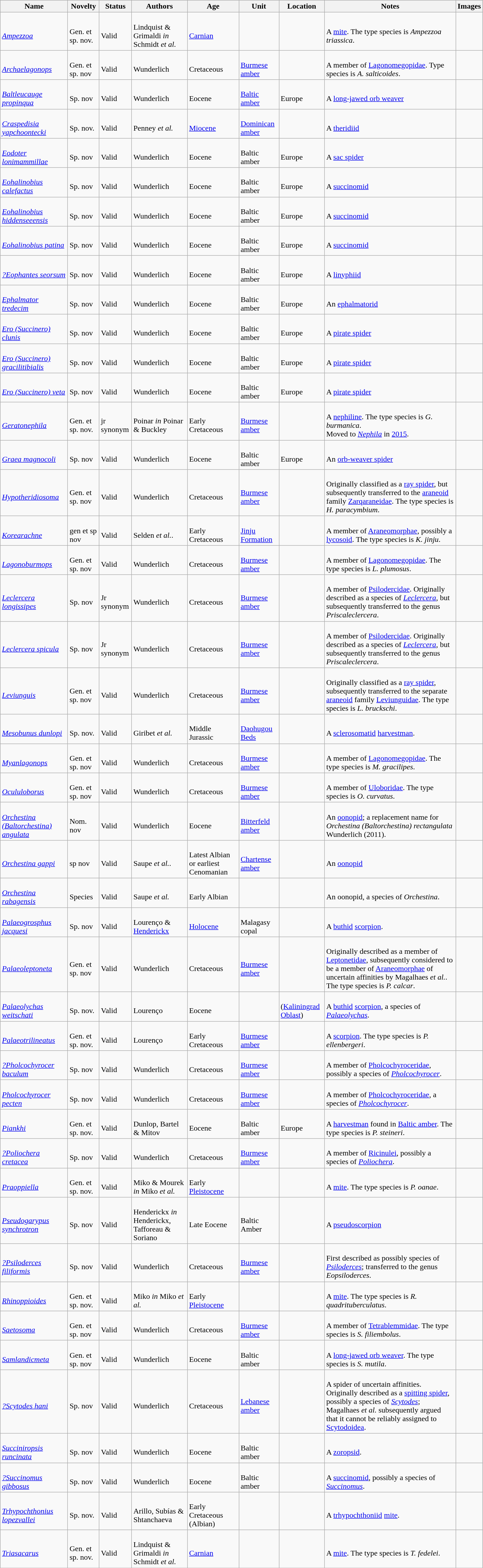<table class="wikitable sortable" align="center" width="80%">
<tr>
<th>Name</th>
<th>Novelty</th>
<th>Status</th>
<th>Authors</th>
<th>Age</th>
<th>Unit</th>
<th>Location</th>
<th>Notes</th>
<th>Images</th>
</tr>
<tr>
<td><br><em><a href='#'>Ampezzoa</a></em></td>
<td><br>Gen. et sp. nov.</td>
<td><br>Valid</td>
<td><br>Lindquist & Grimaldi <em>in</em> Schmidt <em>et al.</em></td>
<td><br><a href='#'>Carnian</a></td>
<td></td>
<td><br></td>
<td><br>A <a href='#'>mite</a>. The type species is <em>Ampezzoa triassica</em>.</td>
<td></td>
</tr>
<tr>
<td><br><em><a href='#'>Archaelagonops</a></em></td>
<td><br>Gen. et sp. nov</td>
<td><br>Valid</td>
<td><br>Wunderlich</td>
<td><br>Cretaceous</td>
<td><br><a href='#'>Burmese amber</a></td>
<td><br></td>
<td><br>A member of <a href='#'>Lagonomegopidae</a>. Type species is <em>A. salticoides</em>.</td>
<td></td>
</tr>
<tr>
<td><br><em><a href='#'>Baltleucauge propinqua</a></em></td>
<td><br>Sp. nov</td>
<td><br>Valid</td>
<td><br>Wunderlich</td>
<td><br>Eocene</td>
<td><br><a href='#'>Baltic amber</a></td>
<td><br>Europe</td>
<td><br>A <a href='#'>long-jawed orb weaver</a></td>
<td></td>
</tr>
<tr>
<td><br><em><a href='#'>Craspedisia yapchoontecki</a></em></td>
<td><br>Sp. nov.</td>
<td><br>Valid</td>
<td><br>Penney <em>et al.</em></td>
<td><br><a href='#'>Miocene</a></td>
<td><br><a href='#'>Dominican amber</a></td>
<td><br></td>
<td><br>A <a href='#'>theridiid</a></td>
<td></td>
</tr>
<tr>
<td><br><em><a href='#'>Eodoter lonimammillae</a></em></td>
<td><br>Sp. nov</td>
<td><br>Valid</td>
<td><br>Wunderlich</td>
<td><br>Eocene</td>
<td><br>Baltic amber</td>
<td><br>Europe</td>
<td><br>A <a href='#'>sac spider</a></td>
<td></td>
</tr>
<tr>
<td><br><em><a href='#'>Eohalinobius calefactus</a></em></td>
<td><br>Sp. nov</td>
<td><br>Valid</td>
<td><br>Wunderlich</td>
<td><br>Eocene</td>
<td><br>Baltic amber</td>
<td><br>Europe</td>
<td><br>A <a href='#'>succinomid</a></td>
<td></td>
</tr>
<tr>
<td><br><em><a href='#'>Eohalinobius hiddenseeensis</a></em></td>
<td><br>Sp. nov</td>
<td><br>Valid</td>
<td><br>Wunderlich</td>
<td><br>Eocene</td>
<td><br>Baltic amber</td>
<td><br>Europe</td>
<td><br>A <a href='#'>succinomid</a></td>
<td></td>
</tr>
<tr>
<td><br><em><a href='#'>Eohalinobius patina</a></em></td>
<td><br>Sp. nov</td>
<td><br>Valid</td>
<td><br>Wunderlich</td>
<td><br>Eocene</td>
<td><br>Baltic amber</td>
<td><br>Europe</td>
<td><br>A <a href='#'>succinomid</a></td>
<td></td>
</tr>
<tr>
<td><br><em><a href='#'>?Eophantes seorsum</a></em></td>
<td><br>Sp. nov</td>
<td><br>Valid</td>
<td><br>Wunderlich</td>
<td><br>Eocene</td>
<td><br>Baltic amber</td>
<td><br>Europe</td>
<td><br>A <a href='#'>linyphiid</a></td>
<td></td>
</tr>
<tr>
<td><br><em><a href='#'>Ephalmator tredecim</a></em></td>
<td><br>Sp. nov</td>
<td><br>Valid</td>
<td><br>Wunderlich</td>
<td><br>Eocene</td>
<td><br>Baltic amber</td>
<td><br>Europe</td>
<td><br>An <a href='#'>ephalmatorid</a></td>
<td></td>
</tr>
<tr>
<td><br><em><a href='#'>Ero (Succinero) clunis</a></em></td>
<td><br>Sp. nov</td>
<td><br>Valid</td>
<td><br>Wunderlich</td>
<td><br>Eocene</td>
<td><br>Baltic amber</td>
<td><br>Europe</td>
<td><br>A <a href='#'>pirate spider</a></td>
<td></td>
</tr>
<tr>
<td><br><em><a href='#'>Ero (Succinero) gracilitibialis</a></em></td>
<td><br>Sp. nov</td>
<td><br>Valid</td>
<td><br>Wunderlich</td>
<td><br>Eocene</td>
<td><br>Baltic amber</td>
<td><br>Europe</td>
<td><br>A <a href='#'>pirate spider</a></td>
<td></td>
</tr>
<tr>
<td><br><em><a href='#'>Ero (Succinero) veta</a></em></td>
<td><br>Sp. nov</td>
<td><br>Valid</td>
<td><br>Wunderlich</td>
<td><br>Eocene</td>
<td><br>Baltic amber</td>
<td><br>Europe</td>
<td><br>A <a href='#'>pirate spider</a></td>
<td></td>
</tr>
<tr>
<td><br><em><a href='#'>Geratonephila</a></em></td>
<td><br>Gen. et sp. nov.</td>
<td><br>jr synonym</td>
<td><br>Poinar <em>in</em> Poinar & Buckley</td>
<td><br>Early Cretaceous</td>
<td><br><a href='#'>Burmese amber</a></td>
<td><br></td>
<td><br>A <a href='#'>nephiline</a>. The type species is <em>G. burmanica</em>.<br> Moved to <em><a href='#'>Nephila</a></em> in <a href='#'>2015</a>.</td>
<td><br></td>
</tr>
<tr>
<td><br><em><a href='#'>Graea magnocoli</a></em></td>
<td><br>Sp. nov</td>
<td><br>Valid</td>
<td><br>Wunderlich</td>
<td><br>Eocene</td>
<td><br>Baltic amber</td>
<td><br>Europe</td>
<td><br>An <a href='#'>orb-weaver spider</a></td>
<td></td>
</tr>
<tr>
<td><br><em><a href='#'>Hypotheridiosoma</a></em></td>
<td><br>Gen. et sp. nov</td>
<td><br>Valid</td>
<td><br>Wunderlich</td>
<td><br>Cretaceous</td>
<td><br><a href='#'>Burmese amber</a></td>
<td><br></td>
<td><br>Originally classified as a <a href='#'>ray spider</a>, but subsequently transferred to the <a href='#'>araneoid</a> family <a href='#'>Zarqaraneidae</a>. The type species is <em>H. paracymbium</em>.</td>
<td></td>
</tr>
<tr>
<td><br><em><a href='#'>Korearachne</a></em></td>
<td><br>gen et sp nov</td>
<td><br>Valid</td>
<td><br>Selden <em>et al.</em>.</td>
<td><br>Early Cretaceous</td>
<td><br><a href='#'>Jinju Formation</a></td>
<td><br></td>
<td><br>A member of <a href='#'>Araneomorphae</a>, possibly a <a href='#'>lycosoid</a>. The type species is <em>K. jinju</em>.</td>
<td></td>
</tr>
<tr>
<td><br><em><a href='#'>Lagonoburmops</a></em></td>
<td><br>Gen. et sp. nov</td>
<td><br>Valid</td>
<td><br>Wunderlich</td>
<td><br>Cretaceous</td>
<td><br><a href='#'>Burmese amber</a></td>
<td><br></td>
<td><br>A member of <a href='#'>Lagonomegopidae</a>. The type species is <em>L. plumosus</em>.</td>
<td></td>
</tr>
<tr>
<td><br><em><a href='#'>Leclercera longissipes</a></em></td>
<td><br>Sp. nov</td>
<td><br>Jr synonym</td>
<td><br>Wunderlich</td>
<td><br>Cretaceous</td>
<td><br><a href='#'>Burmese amber</a></td>
<td><br></td>
<td><br>A member of <a href='#'>Psilodercidae</a>. Originally described as a species of <em><a href='#'>Leclercera</a></em>, but subsequently transferred to the genus <em>Priscaleclercera</em>.</td>
<td></td>
</tr>
<tr>
<td><br><em><a href='#'>Leclercera spicula</a></em></td>
<td><br>Sp. nov</td>
<td><br>Jr synonym</td>
<td><br>Wunderlich</td>
<td><br>Cretaceous</td>
<td><br><a href='#'>Burmese amber</a></td>
<td><br></td>
<td><br>A member of <a href='#'>Psilodercidae</a>. Originally described as a species of <em><a href='#'>Leclercera</a></em>, but subsequently transferred to the genus <em>Priscaleclercera</em>.</td>
<td></td>
</tr>
<tr>
<td><br><em><a href='#'>Leviunguis</a></em></td>
<td><br>Gen. et sp. nov</td>
<td><br>Valid</td>
<td><br>Wunderlich</td>
<td><br>Cretaceous</td>
<td><br><a href='#'>Burmese amber</a></td>
<td><br></td>
<td><br>Originally classified as a <a href='#'>ray spider</a>, subsequently transferred to the separate <a href='#'>araneoid</a> family <a href='#'>Leviunguidae</a>. The type species is <em>L. bruckschi</em>.</td>
<td></td>
</tr>
<tr>
<td><br><em><a href='#'>Mesobunus dunlopi</a></em></td>
<td><br>Sp. nov.</td>
<td><br>Valid</td>
<td><br>Giribet <em>et al.</em></td>
<td><br>Middle Jurassic</td>
<td><br><a href='#'>Daohugou Beds</a></td>
<td><br></td>
<td><br>A <a href='#'>sclerosomatid</a> <a href='#'>harvestman</a>.</td>
<td></td>
</tr>
<tr>
<td><br><em><a href='#'>Myanlagonops</a></em></td>
<td><br>Gen. et sp. nov</td>
<td><br>Valid</td>
<td><br>Wunderlich</td>
<td><br>Cretaceous</td>
<td><br><a href='#'>Burmese amber</a></td>
<td><br></td>
<td><br>A member of <a href='#'>Lagonomegopidae</a>. The type species is <em>M. gracilipes</em>.</td>
<td></td>
</tr>
<tr>
<td><br><em><a href='#'>Ocululoborus</a></em></td>
<td><br>Gen. et sp. nov</td>
<td><br>Valid</td>
<td><br>Wunderlich</td>
<td><br>Cretaceous</td>
<td><br><a href='#'>Burmese amber</a></td>
<td><br></td>
<td><br>A member of <a href='#'>Uloboridae</a>. The type species is <em>O. curvatus</em>.</td>
<td></td>
</tr>
<tr>
<td><br><em><a href='#'>Orchestina (Baltorchestina) angulata</a></em></td>
<td><br>Nom. nov</td>
<td><br>Valid</td>
<td><br>Wunderlich</td>
<td><br>Eocene</td>
<td><br><a href='#'>Bitterfeld amber</a></td>
<td><br></td>
<td><br>An <a href='#'>oonopid</a>; a replacement name for <em>Orchestina (Baltorchestina) rectangulata</em> Wunderlich (2011).</td>
<td></td>
</tr>
<tr>
<td><br><em><a href='#'>Orchestina gappi</a></em></td>
<td><br>sp nov</td>
<td><br>Valid</td>
<td><br>Saupe <em>et al.</em>.</td>
<td><br>Latest Albian or earliest Cenomanian</td>
<td><br><a href='#'>Chartense amber</a></td>
<td><br></td>
<td><br>An <a href='#'>oonopid</a></td>
<td></td>
</tr>
<tr>
<td><br><em><a href='#'>Orchestina rabagensis</a></em></td>
<td><br>Species</td>
<td><br>Valid</td>
<td><br>Saupe <em>et al.</em></td>
<td><br>Early Albian</td>
<td></td>
<td><br></td>
<td><br>An oonopid, a species of <em>Orchestina</em>.</td>
<td></td>
</tr>
<tr>
<td><br><em><a href='#'>Palaeogrosphus jacquesi</a></em></td>
<td><br>Sp. nov</td>
<td><br>Valid</td>
<td><br>Lourenço & <a href='#'>Henderickx</a></td>
<td><br><a href='#'>Holocene</a></td>
<td><br>Malagasy copal</td>
<td><br></td>
<td><br>A <a href='#'>buthid</a> <a href='#'>scorpion</a>.</td>
<td></td>
</tr>
<tr>
<td><br><em><a href='#'>Palaeoleptoneta</a></em></td>
<td><br>Gen. et sp. nov</td>
<td><br>Valid</td>
<td><br>Wunderlich</td>
<td><br>Cretaceous</td>
<td><br><a href='#'>Burmese amber</a></td>
<td><br></td>
<td><br>Originally described as a member of <a href='#'>Leptonetidae</a>, subsequently considered to be a member of <a href='#'>Araneomorphae</a> of uncertain affinities by Magalhaes <em>et al.</em>. The type species is <em>P. calcar</em>.</td>
<td></td>
</tr>
<tr>
<td><br><em><a href='#'>Palaeolychas weitschati</a></em></td>
<td><br>Sp. nov.</td>
<td><br>Valid</td>
<td><br>Lourenço</td>
<td><br>Eocene</td>
<td></td>
<td><br> (<a href='#'>Kaliningrad Oblast</a>)</td>
<td><br>A <a href='#'>buthid</a> <a href='#'>scorpion</a>, a species of <em><a href='#'>Palaeolychas</a></em>.</td>
<td></td>
</tr>
<tr>
<td><br><em><a href='#'>Palaeotrilineatus</a></em></td>
<td><br>Gen. et sp. nov.</td>
<td><br>Valid</td>
<td><br>Lourenço</td>
<td><br>Early Cretaceous</td>
<td><br><a href='#'>Burmese amber</a></td>
<td><br></td>
<td><br>A <a href='#'>scorpion</a>. The type species is <em>P. ellenbergeri</em>.</td>
<td></td>
</tr>
<tr>
<td><br><em><a href='#'>?Pholcochyrocer baculum</a></em></td>
<td><br>Sp. nov</td>
<td><br>Valid</td>
<td><br>Wunderlich</td>
<td><br>Cretaceous</td>
<td><br><a href='#'>Burmese amber</a></td>
<td><br></td>
<td><br>A member of <a href='#'>Pholcochyroceridae</a>, possibly a species of <em><a href='#'>Pholcochyrocer</a></em>.</td>
<td></td>
</tr>
<tr>
<td><br><em><a href='#'>Pholcochyrocer pecten</a></em></td>
<td><br>Sp. nov</td>
<td><br>Valid</td>
<td><br>Wunderlich</td>
<td><br>Cretaceous</td>
<td><br><a href='#'>Burmese amber</a></td>
<td><br></td>
<td><br>A member of <a href='#'>Pholcochyroceridae</a>, a species of <em><a href='#'>Pholcochyrocer</a></em>.</td>
<td></td>
</tr>
<tr>
<td><br><em><a href='#'>Piankhi</a></em></td>
<td><br>Gen. et sp. nov.</td>
<td><br>Valid</td>
<td><br>Dunlop, Bartel & Mitov</td>
<td><br>Eocene</td>
<td><br>Baltic amber</td>
<td><br>Europe</td>
<td><br>A <a href='#'>harvestman</a> found in <a href='#'>Baltic amber</a>. The type species is <em>P. steineri</em>.</td>
<td><br></td>
</tr>
<tr>
<td><br><em><a href='#'>?Poliochera cretacea</a></em></td>
<td><br>Sp. nov</td>
<td><br>Valid</td>
<td><br>Wunderlich</td>
<td><br>Cretaceous</td>
<td><br><a href='#'>Burmese amber</a></td>
<td><br></td>
<td><br>A member of <a href='#'>Ricinulei</a>, possibly a species of <em><a href='#'>Poliochera</a></em>.</td>
<td></td>
</tr>
<tr>
<td><br><em><a href='#'>Praoppiella</a></em></td>
<td><br>Gen. et sp. nov.</td>
<td><br>Valid</td>
<td><br>Miko & Mourek <em>in</em> Miko <em>et al.</em></td>
<td><br>Early <a href='#'>Pleistocene</a></td>
<td></td>
<td><br></td>
<td><br>A <a href='#'>mite</a>. The type species is <em>P. oanae</em>.</td>
<td></td>
</tr>
<tr>
<td><br><em><a href='#'>Pseudogarypus synchrotron</a></em></td>
<td><br>Sp. nov</td>
<td><br>Valid</td>
<td><br>Henderickx <em>in</em> Henderickx, Tafforeau & Soriano</td>
<td><br>Late Eocene</td>
<td><br>Baltic Amber</td>
<td><br></td>
<td><br>A <a href='#'>pseudoscorpion</a></td>
<td><br></td>
</tr>
<tr>
<td><br><em><a href='#'>?Psiloderces filiformis</a></em></td>
<td><br>Sp. nov</td>
<td><br>Valid</td>
<td><br>Wunderlich</td>
<td><br>Cretaceous</td>
<td><br><a href='#'>Burmese amber</a></td>
<td><br></td>
<td><br>First described as possibly species of <em><a href='#'>Psiloderces</a></em>; transferred to the genus <em>Eopsiloderces</em>.</td>
<td></td>
</tr>
<tr>
<td><br><em><a href='#'>Rhinoppioides</a></em></td>
<td><br>Gen. et sp. nov.</td>
<td><br>Valid</td>
<td><br>Miko <em>in</em> Miko <em>et al.</em></td>
<td><br>Early <a href='#'>Pleistocene</a></td>
<td></td>
<td><br></td>
<td><br>A <a href='#'>mite</a>. The type species is <em>R. quadrituberculatus</em>.</td>
<td></td>
</tr>
<tr>
<td><br><em><a href='#'>Saetosoma</a></em></td>
<td><br>Gen. et sp. nov</td>
<td><br>Valid</td>
<td><br>Wunderlich</td>
<td><br>Cretaceous</td>
<td><br><a href='#'>Burmese amber</a></td>
<td><br></td>
<td><br>A member of <a href='#'>Tetrablemmidae</a>. The type species is <em>S. filiembolus</em>.</td>
<td></td>
</tr>
<tr>
<td><br><em><a href='#'>Samlandicmeta</a></em></td>
<td><br>Gen. et sp. nov</td>
<td><br>Valid</td>
<td><br>Wunderlich</td>
<td><br>Eocene</td>
<td><br>Baltic amber</td>
<td><br></td>
<td><br>A <a href='#'>long-jawed orb weaver</a>. The type species is <em>S. mutila</em>.</td>
<td></td>
</tr>
<tr>
<td><br><em><a href='#'>?Scytodes hani</a></em></td>
<td><br>Sp. nov</td>
<td><br>Valid</td>
<td><br>Wunderlich</td>
<td><br>Cretaceous</td>
<td><br><a href='#'>Lebanese amber</a></td>
<td><br></td>
<td><br>A spider of uncertain affinities. Originally described as a <a href='#'>spitting spider</a>, possibly a species of <em><a href='#'>Scytodes</a></em>; Magalhaes <em>et al.</em> subsequently argued that it cannot be reliably assigned to <a href='#'>Scytodoidea</a>.</td>
<td></td>
</tr>
<tr>
<td><br><em><a href='#'>Succiniropsis runcinata</a></em></td>
<td><br>Sp. nov</td>
<td><br>Valid</td>
<td><br>Wunderlich</td>
<td><br>Eocene</td>
<td><br>Baltic amber</td>
<td><br></td>
<td><br>A <a href='#'>zoropsid</a>.</td>
<td></td>
</tr>
<tr>
<td><br><em><a href='#'>?Succinomus gibbosus</a></em></td>
<td><br>Sp. nov</td>
<td><br>Valid</td>
<td><br>Wunderlich</td>
<td><br>Eocene</td>
<td><br>Baltic amber</td>
<td><br></td>
<td><br>A <a href='#'>succinomid</a>, possibly a species of <em><a href='#'>Succinomus</a></em>.</td>
<td></td>
</tr>
<tr>
<td><br><em><a href='#'>Trhypochthonius lopezvallei</a></em></td>
<td><br>Sp. nov.</td>
<td><br>Valid</td>
<td><br>Arillo, Subías & Shtanchaeva</td>
<td><br>Early Cretaceous (Albian)</td>
<td></td>
<td><br></td>
<td><br>A <a href='#'>trhypochthoniid</a> <a href='#'>mite</a>.</td>
<td></td>
</tr>
<tr>
<td><br><em><a href='#'>Triasacarus</a></em></td>
<td><br>Gen. et sp. nov.</td>
<td><br>Valid</td>
<td><br>Lindquist & Grimaldi <em>in</em> Schmidt <em>et al.</em></td>
<td><br><a href='#'>Carnian</a></td>
<td></td>
<td><br></td>
<td><br>A <a href='#'>mite</a>. The type species is <em>T. fedelei</em>.</td>
<td></td>
</tr>
<tr>
</tr>
</table>
